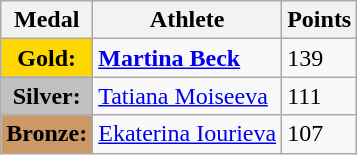<table class="wikitable">
<tr>
<th><strong>Medal</strong></th>
<th><strong>Athlete</strong></th>
<th><strong>Points</strong></th>
</tr>
<tr>
<td style="text-align:center;background-color:gold;"><strong>Gold:</strong></td>
<td> <strong><a href='#'>Martina Beck</a></strong></td>
<td>139</td>
</tr>
<tr>
<td style="text-align:center;background-color:silver;"><strong>Silver:</strong></td>
<td> <a href='#'>Tatiana Moiseeva</a></td>
<td>111</td>
</tr>
<tr>
<td style="text-align:center;background-color:#CC9966;"><strong>Bronze:</strong></td>
<td> <a href='#'>Ekaterina Iourieva</a></td>
<td>107</td>
</tr>
</table>
